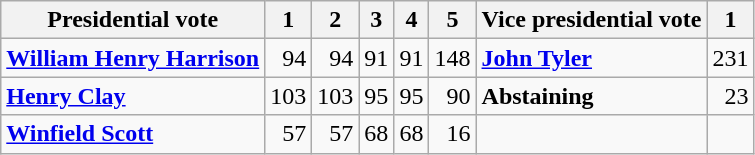<table class="wikitable" style="text-align:right">
<tr>
<th>Presidential vote</th>
<th>1</th>
<th>2</th>
<th>3</th>
<th>4</th>
<th>5</th>
<th>Vice presidential vote</th>
<th>1</th>
</tr>
<tr>
<td align=left><strong><a href='#'>William Henry Harrison</a></strong></td>
<td>94</td>
<td>94</td>
<td>91</td>
<td>91</td>
<td>148</td>
<td align=left><strong><a href='#'>John Tyler</a></strong></td>
<td>231</td>
</tr>
<tr>
<td align=left><strong><a href='#'>Henry Clay</a></strong></td>
<td>103</td>
<td>103</td>
<td>95</td>
<td>95</td>
<td>90</td>
<td align=left><strong>Abstaining</strong></td>
<td>23</td>
</tr>
<tr>
<td align=left><strong><a href='#'>Winfield Scott</a></strong></td>
<td>57</td>
<td>57</td>
<td>68</td>
<td>68</td>
<td>16</td>
<td></td>
<td></td>
</tr>
</table>
